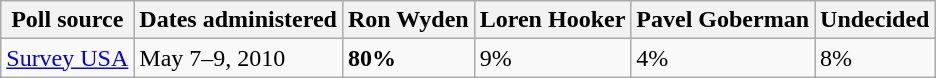<table class="wikitable">
<tr valign=bottom>
<th>Poll source</th>
<th>Dates administered</th>
<th>Ron Wyden</th>
<th>Loren Hooker</th>
<th>Pavel Goberman</th>
<th>Undecided</th>
</tr>
<tr>
<td><a href='#'>Survey USA</a></td>
<td>May 7–9, 2010</td>
<td><strong>80%</strong></td>
<td>9%</td>
<td>4%</td>
<td>8%</td>
</tr>
</table>
